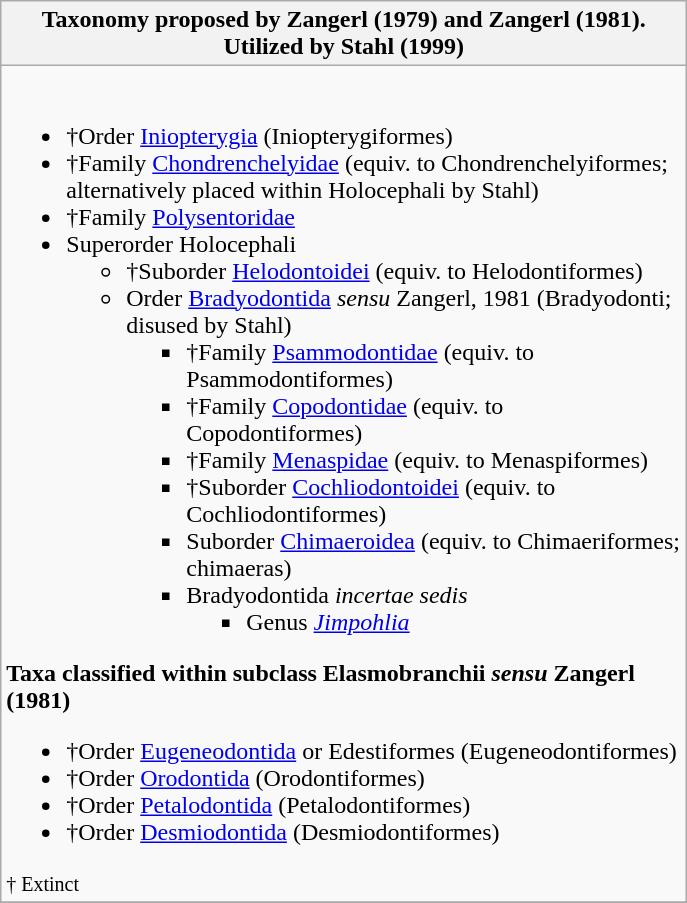<table class="wikitable mw-collapsible collapsible">
<tr>
<th width="450px">Taxonomy proposed by Zangerl (1979) and Zangerl (1981).<strong></strong> Utilized by Stahl (1999)<strong></strong><strong></strong></th>
</tr>
<tr>
<td><br><ul><li>†Order <a href='#'>Iniopterygia</a> (Iniopterygiformes)</li><li>†Family <a href='#'>Chondrenchelyidae</a> (equiv. to Chondrenchelyiformes; alternatively placed within Holocephali by Stahl)<strong></strong></li><li>†Family <a href='#'>Polysentoridae</a></li><li>Superorder Holocephali<ul><li>†Suborder <a href='#'>Helodontoidei</a> (equiv. to Helodontiformes)</li><li>Order <a href='#'>Bradyodontida</a> <em>sensu</em> Zangerl, 1981<strong></strong> (Bradyodonti; disused by Stahl)<strong></strong><ul><li>†Family <a href='#'>Psammodontidae</a> (equiv. to Psammodontiformes)</li><li>†Family <a href='#'>Copodontidae</a> (equiv. to Copodontiformes)</li><li>†Family <a href='#'>Menaspidae</a> (equiv. to Menaspiformes)</li><li>†Suborder <a href='#'>Cochliodontoidei</a> (equiv. to Cochliodontiformes)</li><li>Suborder <a href='#'>Chimaeroidea</a> (equiv. to Chimaeriformes; chimaeras)</li><li>Bradyodontida <em>incertae sedis</em><ul><li>Genus <em><a href='#'>Jimpohlia</a></em></li></ul></li></ul></li></ul></li></ul><strong>Taxa classified within subclass Elasmobranchii <em>sensu</em> Zangerl (1981)</strong><ul><li>†Order <a href='#'>Eugeneodontida</a> or Edestiformes (Eugeneodontiformes)</li><li>†Order <a href='#'>Orodontida</a> (Orodontiformes)</li><li>†Order <a href='#'>Petalodontida</a> (Petalodontiformes)</li><li>†Order <a href='#'>Desmiodontida</a> (Desmiodontiformes)</li></ul><small>† Extinct</small></td>
</tr>
<tr>
</tr>
</table>
